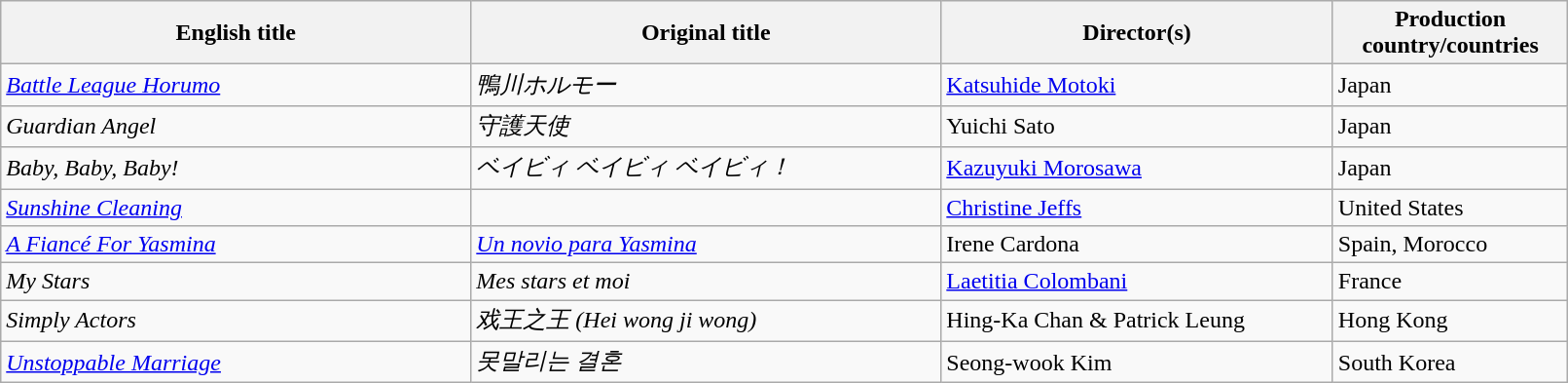<table class="sortable wikitable" width="85%" cellpadding="5">
<tr>
<th width="30%">English title</th>
<th width="30%">Original title</th>
<th width="25%">Director(s)</th>
<th width="15%">Production country/countries</th>
</tr>
<tr>
<td><em><a href='#'>Battle League Horumo</a></em></td>
<td><em>鴨川ホルモー</em></td>
<td><a href='#'>Katsuhide Motoki</a></td>
<td>Japan</td>
</tr>
<tr>
<td><em>Guardian Angel</em></td>
<td><em>守護天使</em></td>
<td>Yuichi Sato</td>
<td>Japan</td>
</tr>
<tr>
<td><em>Baby, Baby, Baby!</em></td>
<td><em>ベイビィ ベイビィ ベイビィ！</em></td>
<td><a href='#'>Kazuyuki Morosawa</a></td>
<td>Japan</td>
</tr>
<tr>
<td><em><a href='#'>Sunshine Cleaning</a></em></td>
<td></td>
<td><a href='#'>Christine Jeffs</a></td>
<td>United States</td>
</tr>
<tr>
<td><em><a href='#'>A Fiancé For Yasmina</a></em></td>
<td><em><a href='#'>Un novio para Yasmina</a></em></td>
<td>Irene Cardona</td>
<td>Spain, Morocco</td>
</tr>
<tr>
<td><em>My Stars</em></td>
<td><em>Mes stars et moi</em></td>
<td><a href='#'>Laetitia Colombani</a></td>
<td>France</td>
</tr>
<tr>
<td><em>Simply Actors</em></td>
<td><em>戏王之王 (Hei wong ji wong)</em></td>
<td>Hing-Ka Chan & Patrick Leung</td>
<td>Hong Kong</td>
</tr>
<tr>
<td><em><a href='#'>Unstoppable Marriage</a></em></td>
<td><em>못말리는 결혼</em></td>
<td>Seong-wook Kim</td>
<td>South Korea</td>
</tr>
</table>
